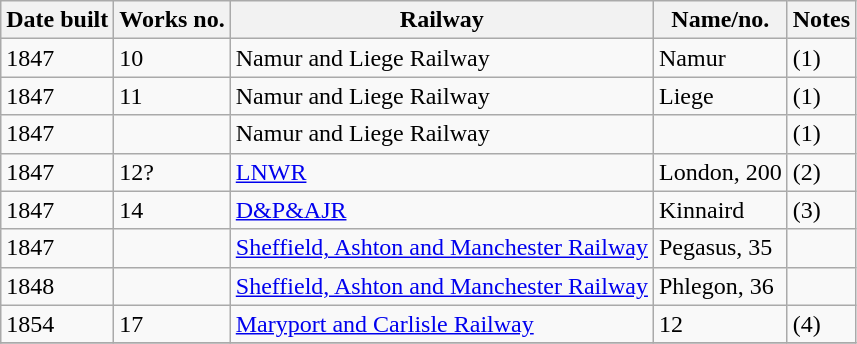<table class="wikitable">
<tr>
<th>Date built</th>
<th>Works no.</th>
<th>Railway</th>
<th>Name/no.</th>
<th>Notes</th>
</tr>
<tr>
<td>1847</td>
<td>10</td>
<td>Namur and Liege Railway</td>
<td>Namur</td>
<td>(1)</td>
</tr>
<tr>
<td>1847</td>
<td>11</td>
<td>Namur and Liege Railway</td>
<td>Liege</td>
<td>(1)</td>
</tr>
<tr>
<td>1847</td>
<td></td>
<td>Namur and Liege Railway</td>
<td></td>
<td>(1)</td>
</tr>
<tr>
<td>1847</td>
<td>12?</td>
<td><a href='#'>LNWR</a></td>
<td>London, 200</td>
<td>(2)</td>
</tr>
<tr>
<td>1847</td>
<td>14</td>
<td><a href='#'>D&P&AJR</a></td>
<td>Kinnaird</td>
<td>(3)</td>
</tr>
<tr>
<td>1847</td>
<td></td>
<td><a href='#'>Sheffield, Ashton and Manchester Railway</a></td>
<td>Pegasus, 35</td>
<td></td>
</tr>
<tr>
<td>1848</td>
<td></td>
<td><a href='#'>Sheffield, Ashton and Manchester Railway</a></td>
<td>Phlegon, 36</td>
<td></td>
</tr>
<tr>
<td>1854</td>
<td>17</td>
<td><a href='#'>Maryport and Carlisle Railway</a></td>
<td>12</td>
<td>(4)</td>
</tr>
<tr>
</tr>
</table>
